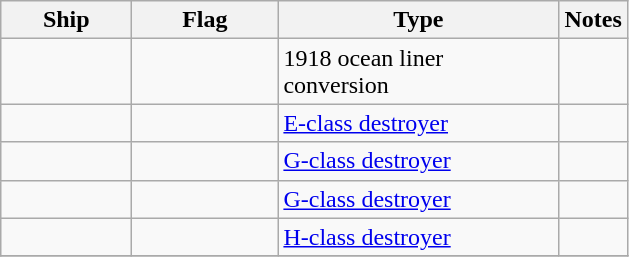<table class="wikitable sortable">
<tr>
<th scope="col" width="80px">Ship</th>
<th scope="col" width="90px">Flag</th>
<th scope="col" width="180px">Type</th>
<th>Notes</th>
</tr>
<tr>
<td align="left"></td>
<td align="left"></td>
<td align="left">1918 ocean liner conversion</td>
<td align="left"></td>
</tr>
<tr>
<td align="left"></td>
<td align="left"></td>
<td align="left"><a href='#'>E-class destroyer</a></td>
<td align="left"></td>
</tr>
<tr>
<td align="left"></td>
<td align="left"></td>
<td align="left"><a href='#'>G-class destroyer</a></td>
<td align="left"></td>
</tr>
<tr>
<td align="left"></td>
<td align="left"></td>
<td align="left"><a href='#'>G-class destroyer</a></td>
<td align="left"></td>
</tr>
<tr>
<td align="left"></td>
<td align="left"></td>
<td align="left"><a href='#'>H-class destroyer</a></td>
<td align="left"></td>
</tr>
<tr>
</tr>
</table>
